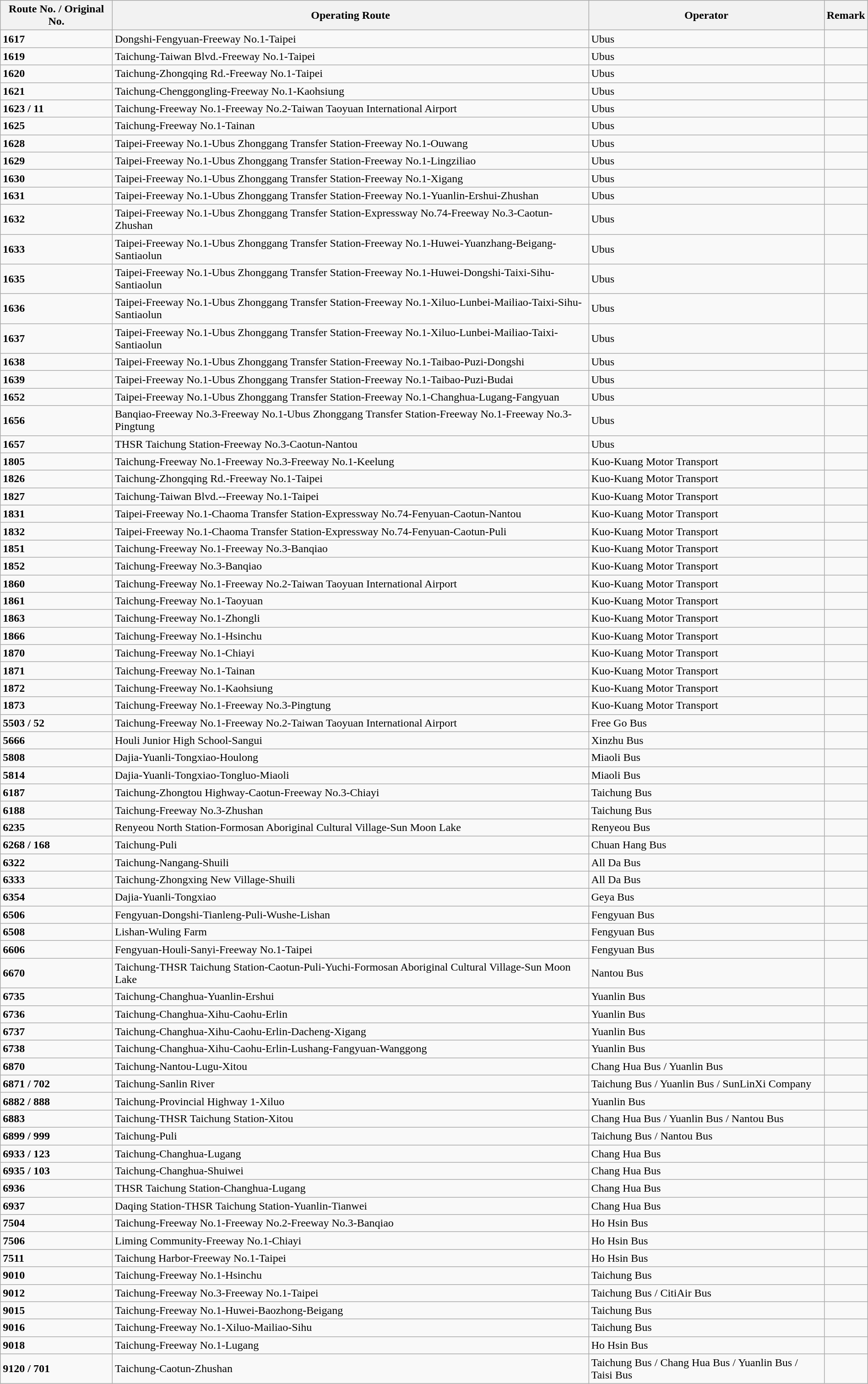<table class="wikitable" width="100%" align="center">
<tr>
<th>Route No. / Original No.</th>
<th>Operating Route</th>
<th>Operator</th>
<th>Remark</th>
</tr>
<tr>
<td><strong><span>1617</span></strong></td>
<td>Dongshi-Fengyuan-Freeway No.1-Taipei</td>
<td>Ubus</td>
<td></td>
</tr>
<tr>
<td><strong><span>1619</span></strong></td>
<td>Taichung-Taiwan Blvd.-Freeway No.1-Taipei</td>
<td>Ubus</td>
<td></td>
</tr>
<tr>
<td><strong><span>1620</span></strong></td>
<td>Taichung-Zhongqing Rd.-Freeway No.1-Taipei</td>
<td>Ubus</td>
<td></td>
</tr>
<tr>
<td><strong><span>1621</span></strong></td>
<td>Taichung-Chenggongling-Freeway No.1-Kaohsiung</td>
<td>Ubus</td>
<td></td>
</tr>
<tr>
<td><strong><span>1623 / 11</span></strong></td>
<td>Taichung-Freeway No.1-Freeway No.2-Taiwan Taoyuan International Airport</td>
<td>Ubus</td>
<td></td>
</tr>
<tr>
<td><strong><span>1625</span></strong></td>
<td>Taichung-Freeway No.1-Tainan</td>
<td>Ubus</td>
<td></td>
</tr>
<tr>
<td><strong><span>1628</span></strong></td>
<td>Taipei-Freeway No.1-Ubus Zhonggang Transfer Station-Freeway No.1-Ouwang</td>
<td>Ubus</td>
<td></td>
</tr>
<tr>
<td><strong><span>1629</span></strong></td>
<td>Taipei-Freeway No.1-Ubus Zhonggang Transfer Station-Freeway No.1-Lingziliao</td>
<td>Ubus</td>
<td></td>
</tr>
<tr>
<td><strong><span>1630</span></strong></td>
<td>Taipei-Freeway No.1-Ubus Zhonggang Transfer Station-Freeway No.1-Xigang</td>
<td>Ubus</td>
<td></td>
</tr>
<tr>
<td><strong><span>1631</span></strong></td>
<td>Taipei-Freeway No.1-Ubus Zhonggang Transfer Station-Freeway No.1-Yuanlin-Ershui-Zhushan</td>
<td>Ubus</td>
<td></td>
</tr>
<tr>
<td><strong><span>1632</span></strong></td>
<td>Taipei-Freeway No.1-Ubus Zhonggang Transfer Station-Expressway No.74-Freeway No.3-Caotun-Zhushan</td>
<td>Ubus</td>
<td></td>
</tr>
<tr>
<td><strong><span>1633</span></strong></td>
<td>Taipei-Freeway No.1-Ubus Zhonggang Transfer Station-Freeway No.1-Huwei-Yuanzhang-Beigang-Santiaolun</td>
<td>Ubus</td>
<td></td>
</tr>
<tr>
<td><strong><span>1635</span></strong></td>
<td>Taipei-Freeway No.1-Ubus Zhonggang Transfer Station-Freeway No.1-Huwei-Dongshi-Taixi-Sihu-Santiaolun</td>
<td>Ubus</td>
<td></td>
</tr>
<tr>
<td><strong><span>1636</span></strong></td>
<td>Taipei-Freeway No.1-Ubus Zhonggang Transfer Station-Freeway No.1-Xiluo-Lunbei-Mailiao-Taixi-Sihu-Santiaolun</td>
<td>Ubus</td>
<td></td>
</tr>
<tr>
<td><strong><span>1637</span></strong></td>
<td>Taipei-Freeway No.1-Ubus Zhonggang Transfer Station-Freeway No.1-Xiluo-Lunbei-Mailiao-Taixi-Santiaolun</td>
<td>Ubus</td>
<td></td>
</tr>
<tr>
<td><strong><span>1638</span></strong></td>
<td>Taipei-Freeway No.1-Ubus Zhonggang Transfer Station-Freeway No.1-Taibao-Puzi-Dongshi</td>
<td>Ubus</td>
<td></td>
</tr>
<tr>
<td><strong><span>1639</span></strong></td>
<td>Taipei-Freeway No.1-Ubus Zhonggang Transfer Station-Freeway No.1-Taibao-Puzi-Budai</td>
<td>Ubus</td>
<td></td>
</tr>
<tr>
<td><strong><span>1652</span></strong></td>
<td>Taipei-Freeway No.1-Ubus Zhonggang Transfer Station-Freeway No.1-Changhua-Lugang-Fangyuan</td>
<td>Ubus</td>
<td></td>
</tr>
<tr>
<td><strong><span>1656</span></strong></td>
<td>Banqiao-Freeway No.3-Freeway No.1-Ubus Zhonggang Transfer Station-Freeway No.1-Freeway No.3-Pingtung</td>
<td>Ubus</td>
<td></td>
</tr>
<tr>
<td><strong><span>1657</span></strong></td>
<td>THSR Taichung Station-Freeway No.3-Caotun-Nantou</td>
<td>Ubus</td>
<td></td>
</tr>
<tr>
<td><strong><span>1805</span></strong></td>
<td>Taichung-Freeway No.1-Freeway No.3-Freeway No.1-Keelung</td>
<td>Kuo-Kuang Motor Transport</td>
<td></td>
</tr>
<tr>
<td><strong><span>1826</span></strong></td>
<td>Taichung-Zhongqing Rd.-Freeway No.1-Taipei</td>
<td>Kuo-Kuang Motor Transport</td>
<td></td>
</tr>
<tr>
<td><strong><span>1827</span></strong></td>
<td>Taichung-Taiwan Blvd.--Freeway No.1-Taipei</td>
<td>Kuo-Kuang Motor Transport</td>
<td></td>
</tr>
<tr>
<td><strong><span>1831</span></strong></td>
<td>Taipei-Freeway No.1-Chaoma Transfer Station-Expressway No.74-Fenyuan-Caotun-Nantou</td>
<td>Kuo-Kuang Motor Transport</td>
<td></td>
</tr>
<tr>
<td><strong><span>1832</span></strong></td>
<td>Taipei-Freeway No.1-Chaoma Transfer Station-Expressway No.74-Fenyuan-Caotun-Puli</td>
<td>Kuo-Kuang Motor Transport</td>
<td></td>
</tr>
<tr>
<td><strong><span>1851</span></strong></td>
<td>Taichung-Freeway No.1-Freeway No.3-Banqiao</td>
<td>Kuo-Kuang Motor Transport</td>
<td></td>
</tr>
<tr>
<td><strong><span>1852</span></strong></td>
<td>Taichung-Freeway No.3-Banqiao</td>
<td>Kuo-Kuang Motor Transport</td>
<td></td>
</tr>
<tr>
<td><strong><span>1860</span></strong></td>
<td>Taichung-Freeway No.1-Freeway No.2-Taiwan Taoyuan International Airport</td>
<td>Kuo-Kuang Motor Transport</td>
<td></td>
</tr>
<tr>
<td><strong><span>1861</span></strong></td>
<td>Taichung-Freeway No.1-Taoyuan</td>
<td>Kuo-Kuang Motor Transport</td>
<td></td>
</tr>
<tr>
<td><strong><span>1863</span></strong></td>
<td>Taichung-Freeway No.1-Zhongli</td>
<td>Kuo-Kuang Motor Transport</td>
<td></td>
</tr>
<tr>
<td><strong><span>1866</span></strong></td>
<td>Taichung-Freeway No.1-Hsinchu</td>
<td>Kuo-Kuang Motor Transport</td>
<td></td>
</tr>
<tr>
<td><strong><span>1870</span></strong></td>
<td>Taichung-Freeway No.1-Chiayi</td>
<td>Kuo-Kuang Motor Transport</td>
<td></td>
</tr>
<tr>
<td><strong><span>1871</span></strong></td>
<td>Taichung-Freeway No.1-Tainan</td>
<td>Kuo-Kuang Motor Transport</td>
<td></td>
</tr>
<tr>
<td><strong><span>1872</span></strong></td>
<td>Taichung-Freeway No.1-Kaohsiung</td>
<td>Kuo-Kuang Motor Transport</td>
<td></td>
</tr>
<tr>
<td><strong><span>1873</span></strong></td>
<td>Taichung-Freeway No.1-Freeway No.3-Pingtung</td>
<td>Kuo-Kuang Motor Transport</td>
<td></td>
</tr>
<tr>
<td><strong><span>5503 / 52</span></strong></td>
<td>Taichung-Freeway No.1-Freeway No.2-Taiwan Taoyuan International Airport</td>
<td>Free Go Bus</td>
<td></td>
</tr>
<tr>
<td><strong><span>5666</span></strong></td>
<td>Houli Junior High School-Sangui</td>
<td>Xinzhu Bus</td>
<td></td>
</tr>
<tr>
<td><strong><span>5808</span></strong></td>
<td>Dajia-Yuanli-Tongxiao-Houlong</td>
<td>Miaoli Bus</td>
<td></td>
</tr>
<tr>
<td><strong><span>5814</span></strong></td>
<td>Dajia-Yuanli-Tongxiao-Tongluo-Miaoli</td>
<td>Miaoli Bus</td>
<td></td>
</tr>
<tr>
<td><strong><span>6187</span></strong></td>
<td>Taichung-Zhongtou Highway-Caotun-Freeway No.3-Chiayi</td>
<td>Taichung Bus</td>
<td></td>
</tr>
<tr>
<td><strong><span>6188</span></strong></td>
<td>Taichung-Freeway No.3-Zhushan</td>
<td>Taichung Bus</td>
<td></td>
</tr>
<tr>
<td><strong><span>6235</span></strong></td>
<td>Renyeou North Station-Formosan Aboriginal Cultural Village-Sun Moon Lake</td>
<td>Renyeou Bus</td>
<td></td>
</tr>
<tr>
<td><strong><span>6268 / 168</span></strong></td>
<td>Taichung-Puli</td>
<td>Chuan Hang Bus</td>
<td></td>
</tr>
<tr>
<td><strong><span>6322</span></strong></td>
<td>Taichung-Nangang-Shuili</td>
<td>All Da Bus</td>
<td></td>
</tr>
<tr>
<td><strong><span>6333</span></strong></td>
<td>Taichung-Zhongxing New Village-Shuili</td>
<td>All Da Bus</td>
<td></td>
</tr>
<tr>
<td><strong><span>6354</span></strong></td>
<td>Dajia-Yuanli-Tongxiao</td>
<td>Geya Bus</td>
<td></td>
</tr>
<tr>
<td><strong><span>6506</span></strong></td>
<td>Fengyuan-Dongshi-Tianleng-Puli-Wushe-Lishan</td>
<td>Fengyuan Bus</td>
<td></td>
</tr>
<tr>
<td><strong><span>6508</span></strong></td>
<td>Lishan-Wuling Farm</td>
<td>Fengyuan Bus</td>
<td></td>
</tr>
<tr>
<td><strong><span>6606</span></strong></td>
<td>Fengyuan-Houli-Sanyi-Freeway No.1-Taipei</td>
<td>Fengyuan Bus</td>
<td></td>
</tr>
<tr>
<td><strong><span>6670</span></strong></td>
<td>Taichung-THSR Taichung Station-Caotun-Puli-Yuchi-Formosan Aboriginal Cultural Village-Sun Moon Lake</td>
<td>Nantou Bus</td>
<td></td>
</tr>
<tr>
<td><strong><span>6735</span></strong></td>
<td>Taichung-Changhua-Yuanlin-Ershui</td>
<td>Yuanlin Bus</td>
<td></td>
</tr>
<tr>
<td><strong><span>6736</span></strong></td>
<td>Taichung-Changhua-Xihu-Caohu-Erlin</td>
<td>Yuanlin Bus</td>
<td></td>
</tr>
<tr>
<td><strong><span>6737</span></strong></td>
<td>Taichung-Changhua-Xihu-Caohu-Erlin-Dacheng-Xigang</td>
<td>Yuanlin Bus</td>
<td></td>
</tr>
<tr>
<td><strong><span>6738</span></strong></td>
<td>Taichung-Changhua-Xihu-Caohu-Erlin-Lushang-Fangyuan-Wanggong</td>
<td>Yuanlin Bus</td>
<td></td>
</tr>
<tr>
<td><strong><span>6870</span></strong></td>
<td>Taichung-Nantou-Lugu-Xitou</td>
<td>Chang Hua Bus / Yuanlin Bus</td>
<td></td>
</tr>
<tr>
<td><strong><span>6871 / 702</span></strong></td>
<td>Taichung-Sanlin River</td>
<td>Taichung Bus / Yuanlin Bus / SunLinXi Company</td>
<td></td>
</tr>
<tr>
<td><strong><span>6882 / 888</span></strong></td>
<td>Taichung-Provincial Highway 1-Xiluo</td>
<td>Yuanlin Bus</td>
<td></td>
</tr>
<tr>
<td><strong><span>6883</span></strong></td>
<td>Taichung-THSR Taichung Station-Xitou</td>
<td>Chang Hua Bus / Yuanlin Bus / Nantou Bus</td>
<td></td>
</tr>
<tr>
<td><strong><span>6899 / 999</span></strong></td>
<td>Taichung-Puli</td>
<td>Taichung Bus / Nantou Bus</td>
<td></td>
</tr>
<tr>
<td><strong><span>6933 / 123</span></strong></td>
<td>Taichung-Changhua-Lugang</td>
<td>Chang Hua Bus</td>
<td></td>
</tr>
<tr>
<td><strong><span>6935 / 103</span></strong></td>
<td>Taichung-Changhua-Shuiwei</td>
<td>Chang Hua Bus</td>
<td></td>
</tr>
<tr>
<td><strong><span>6936</span></strong></td>
<td>THSR Taichung Station-Changhua-Lugang</td>
<td>Chang Hua Bus</td>
<td></td>
</tr>
<tr>
<td><strong><span>6937</span></strong></td>
<td>Daqing Station-THSR Taichung Station-Yuanlin-Tianwei</td>
<td>Chang Hua Bus</td>
<td></td>
</tr>
<tr>
<td><strong><span>7504</span></strong></td>
<td>Taichung-Freeway No.1-Freeway No.2-Freeway No.3-Banqiao</td>
<td>Ho Hsin Bus</td>
<td></td>
</tr>
<tr>
<td><strong><span>7506</span></strong></td>
<td>Liming Community-Freeway No.1-Chiayi</td>
<td>Ho Hsin Bus</td>
<td></td>
</tr>
<tr>
<td><strong><span>7511</span></strong></td>
<td>Taichung Harbor-Freeway No.1-Taipei</td>
<td>Ho Hsin Bus</td>
<td></td>
</tr>
<tr>
<td><strong><span>9010</span></strong></td>
<td>Taichung-Freeway No.1-Hsinchu</td>
<td>Taichung Bus</td>
<td></td>
</tr>
<tr>
<td><strong><span>9012</span></strong></td>
<td>Taichung-Freeway No.3-Freeway No.1-Taipei</td>
<td>Taichung Bus / CitiAir Bus</td>
<td></td>
</tr>
<tr>
<td><strong><span>9015</span></strong></td>
<td>Taichung-Freeway No.1-Huwei-Baozhong-Beigang</td>
<td>Taichung Bus</td>
<td></td>
</tr>
<tr>
<td><strong><span>9016</span></strong></td>
<td>Taichung-Freeway No.1-Xiluo-Mailiao-Sihu</td>
<td>Taichung Bus</td>
<td></td>
</tr>
<tr>
<td><strong><span>9018</span></strong></td>
<td>Taichung-Freeway No.1-Lugang</td>
<td>Ho Hsin Bus</td>
<td></td>
</tr>
<tr>
<td><strong><span>9120 / 701</span></strong></td>
<td>Taichung-Caotun-Zhushan</td>
<td>Taichung Bus / Chang Hua Bus / Yuanlin Bus / Taisi Bus</td>
<td></td>
</tr>
</table>
